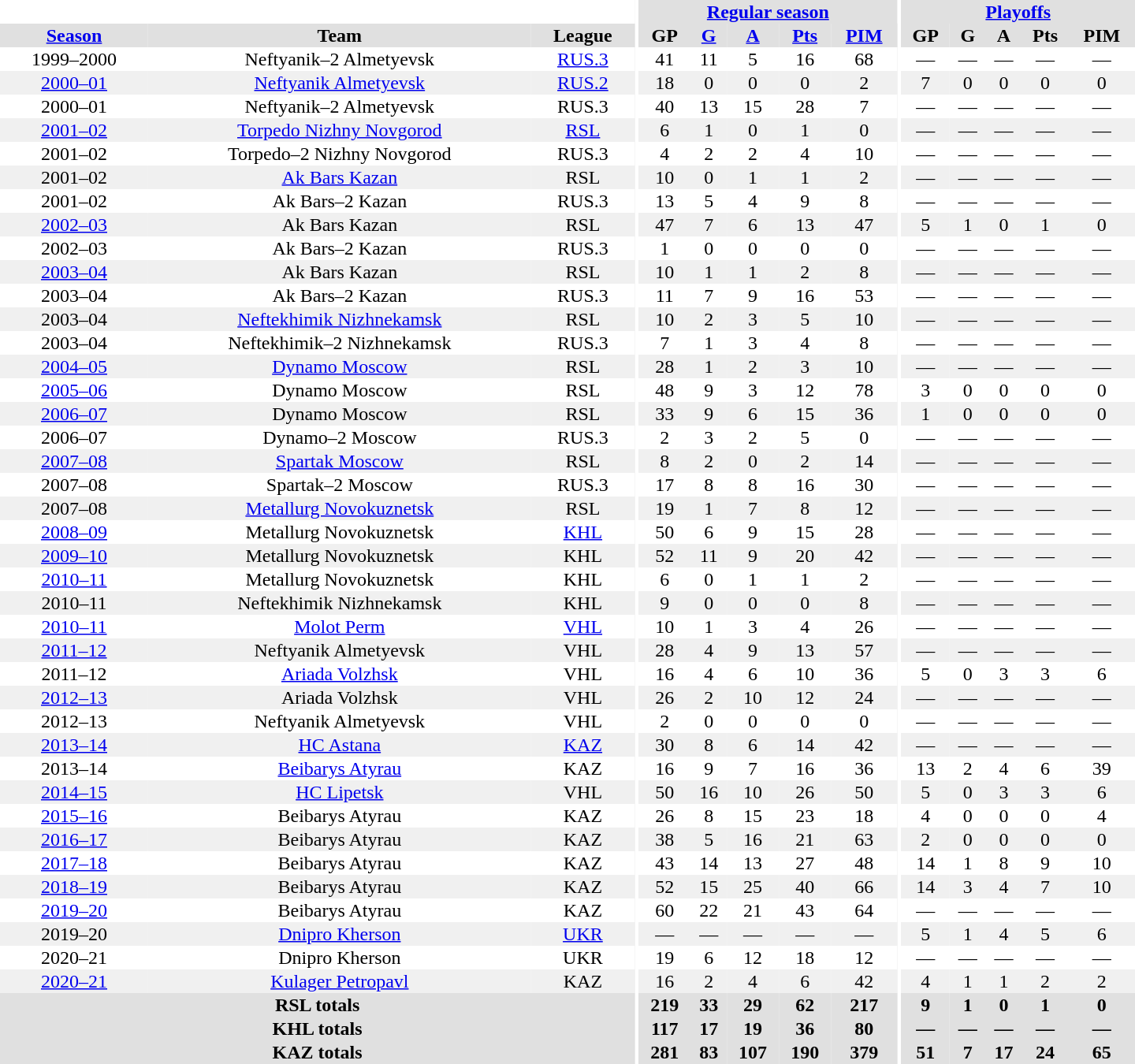<table border="0" cellpadding="1" cellspacing="0" style="text-align:center; width:60em">
<tr bgcolor="#e0e0e0">
<th colspan="3" bgcolor="#ffffff"></th>
<th rowspan="99" bgcolor="#ffffff"></th>
<th colspan="5"><a href='#'>Regular season</a></th>
<th rowspan="99" bgcolor="#ffffff"></th>
<th colspan="5"><a href='#'>Playoffs</a></th>
</tr>
<tr bgcolor="#e0e0e0">
<th><a href='#'>Season</a></th>
<th>Team</th>
<th>League</th>
<th>GP</th>
<th><a href='#'>G</a></th>
<th><a href='#'>A</a></th>
<th><a href='#'>Pts</a></th>
<th><a href='#'>PIM</a></th>
<th>GP</th>
<th>G</th>
<th>A</th>
<th>Pts</th>
<th>PIM</th>
</tr>
<tr>
<td>1999–2000</td>
<td>Neftyanik–2 Almetyevsk</td>
<td><a href='#'>RUS.3</a></td>
<td>41</td>
<td>11</td>
<td>5</td>
<td>16</td>
<td>68</td>
<td>—</td>
<td>—</td>
<td>—</td>
<td>—</td>
<td>—</td>
</tr>
<tr bgcolor="#f0f0f0">
<td><a href='#'>2000–01</a></td>
<td><a href='#'>Neftyanik Almetyevsk</a></td>
<td><a href='#'>RUS.2</a></td>
<td>18</td>
<td>0</td>
<td>0</td>
<td>0</td>
<td>2</td>
<td>7</td>
<td>0</td>
<td>0</td>
<td>0</td>
<td>0</td>
</tr>
<tr>
<td>2000–01</td>
<td>Neftyanik–2 Almetyevsk</td>
<td>RUS.3</td>
<td>40</td>
<td>13</td>
<td>15</td>
<td>28</td>
<td>7</td>
<td>—</td>
<td>—</td>
<td>—</td>
<td>—</td>
<td>—</td>
</tr>
<tr bgcolor="#f0f0f0">
<td><a href='#'>2001–02</a></td>
<td><a href='#'>Torpedo Nizhny Novgorod</a></td>
<td><a href='#'>RSL</a></td>
<td>6</td>
<td>1</td>
<td>0</td>
<td>1</td>
<td>0</td>
<td>—</td>
<td>—</td>
<td>—</td>
<td>—</td>
<td>—</td>
</tr>
<tr>
<td>2001–02</td>
<td>Torpedo–2 Nizhny Novgorod</td>
<td>RUS.3</td>
<td>4</td>
<td>2</td>
<td>2</td>
<td>4</td>
<td>10</td>
<td>—</td>
<td>—</td>
<td>—</td>
<td>—</td>
<td>—</td>
</tr>
<tr bgcolor="#f0f0f0">
<td>2001–02</td>
<td><a href='#'>Ak Bars Kazan</a></td>
<td>RSL</td>
<td>10</td>
<td>0</td>
<td>1</td>
<td>1</td>
<td>2</td>
<td>—</td>
<td>—</td>
<td>—</td>
<td>—</td>
<td>—</td>
</tr>
<tr>
<td>2001–02</td>
<td>Ak Bars–2 Kazan</td>
<td>RUS.3</td>
<td>13</td>
<td>5</td>
<td>4</td>
<td>9</td>
<td>8</td>
<td>—</td>
<td>—</td>
<td>—</td>
<td>—</td>
<td>—</td>
</tr>
<tr bgcolor="#f0f0f0">
<td><a href='#'>2002–03</a></td>
<td>Ak Bars Kazan</td>
<td>RSL</td>
<td>47</td>
<td>7</td>
<td>6</td>
<td>13</td>
<td>47</td>
<td>5</td>
<td>1</td>
<td>0</td>
<td>1</td>
<td>0</td>
</tr>
<tr>
<td>2002–03</td>
<td>Ak Bars–2 Kazan</td>
<td>RUS.3</td>
<td>1</td>
<td>0</td>
<td>0</td>
<td>0</td>
<td>0</td>
<td>—</td>
<td>—</td>
<td>—</td>
<td>—</td>
<td>—</td>
</tr>
<tr bgcolor="#f0f0f0">
<td><a href='#'>2003–04</a></td>
<td>Ak Bars Kazan</td>
<td>RSL</td>
<td>10</td>
<td>1</td>
<td>1</td>
<td>2</td>
<td>8</td>
<td>—</td>
<td>—</td>
<td>—</td>
<td>—</td>
<td>—</td>
</tr>
<tr>
<td>2003–04</td>
<td>Ak Bars–2 Kazan</td>
<td>RUS.3</td>
<td>11</td>
<td>7</td>
<td>9</td>
<td>16</td>
<td>53</td>
<td>—</td>
<td>—</td>
<td>—</td>
<td>—</td>
<td>—</td>
</tr>
<tr bgcolor="#f0f0f0">
<td>2003–04</td>
<td><a href='#'>Neftekhimik Nizhnekamsk</a></td>
<td>RSL</td>
<td>10</td>
<td>2</td>
<td>3</td>
<td>5</td>
<td>10</td>
<td>—</td>
<td>—</td>
<td>—</td>
<td>—</td>
<td>—</td>
</tr>
<tr>
<td>2003–04</td>
<td>Neftekhimik–2 Nizhnekamsk</td>
<td>RUS.3</td>
<td>7</td>
<td>1</td>
<td>3</td>
<td>4</td>
<td>8</td>
<td>—</td>
<td>—</td>
<td>—</td>
<td>—</td>
<td>—</td>
</tr>
<tr bgcolor="#f0f0f0">
<td><a href='#'>2004–05</a></td>
<td><a href='#'>Dynamo Moscow</a></td>
<td>RSL</td>
<td>28</td>
<td>1</td>
<td>2</td>
<td>3</td>
<td>10</td>
<td>—</td>
<td>—</td>
<td>—</td>
<td>—</td>
<td>—</td>
</tr>
<tr>
<td><a href='#'>2005–06</a></td>
<td>Dynamo Moscow</td>
<td>RSL</td>
<td>48</td>
<td>9</td>
<td>3</td>
<td>12</td>
<td>78</td>
<td>3</td>
<td>0</td>
<td>0</td>
<td>0</td>
<td>0</td>
</tr>
<tr bgcolor="#f0f0f0">
<td><a href='#'>2006–07</a></td>
<td>Dynamo Moscow</td>
<td>RSL</td>
<td>33</td>
<td>9</td>
<td>6</td>
<td>15</td>
<td>36</td>
<td>1</td>
<td>0</td>
<td>0</td>
<td>0</td>
<td>0</td>
</tr>
<tr>
<td>2006–07</td>
<td>Dynamo–2 Moscow</td>
<td>RUS.3</td>
<td>2</td>
<td>3</td>
<td>2</td>
<td>5</td>
<td>0</td>
<td>—</td>
<td>—</td>
<td>—</td>
<td>—</td>
<td>—</td>
</tr>
<tr bgcolor="#f0f0f0">
<td><a href='#'>2007–08</a></td>
<td><a href='#'>Spartak Moscow</a></td>
<td>RSL</td>
<td>8</td>
<td>2</td>
<td>0</td>
<td>2</td>
<td>14</td>
<td>—</td>
<td>—</td>
<td>—</td>
<td>—</td>
<td>—</td>
</tr>
<tr>
<td>2007–08</td>
<td>Spartak–2 Moscow</td>
<td>RUS.3</td>
<td>17</td>
<td>8</td>
<td>8</td>
<td>16</td>
<td>30</td>
<td>—</td>
<td>—</td>
<td>—</td>
<td>—</td>
<td>—</td>
</tr>
<tr bgcolor="#f0f0f0">
<td>2007–08</td>
<td><a href='#'>Metallurg Novokuznetsk</a></td>
<td>RSL</td>
<td>19</td>
<td>1</td>
<td>7</td>
<td>8</td>
<td>12</td>
<td>—</td>
<td>—</td>
<td>—</td>
<td>—</td>
<td>—</td>
</tr>
<tr>
<td><a href='#'>2008–09</a></td>
<td>Metallurg Novokuznetsk</td>
<td><a href='#'>KHL</a></td>
<td>50</td>
<td>6</td>
<td>9</td>
<td>15</td>
<td>28</td>
<td>—</td>
<td>—</td>
<td>—</td>
<td>—</td>
<td>—</td>
</tr>
<tr bgcolor="#f0f0f0">
<td><a href='#'>2009–10</a></td>
<td>Metallurg Novokuznetsk</td>
<td>KHL</td>
<td>52</td>
<td>11</td>
<td>9</td>
<td>20</td>
<td>42</td>
<td>—</td>
<td>—</td>
<td>—</td>
<td>—</td>
<td>—</td>
</tr>
<tr>
<td><a href='#'>2010–11</a></td>
<td>Metallurg Novokuznetsk</td>
<td>KHL</td>
<td>6</td>
<td>0</td>
<td>1</td>
<td>1</td>
<td>2</td>
<td>—</td>
<td>—</td>
<td>—</td>
<td>—</td>
<td>—</td>
</tr>
<tr bgcolor="#f0f0f0">
<td>2010–11</td>
<td>Neftekhimik Nizhnekamsk</td>
<td>KHL</td>
<td>9</td>
<td>0</td>
<td>0</td>
<td>0</td>
<td>8</td>
<td>—</td>
<td>—</td>
<td>—</td>
<td>—</td>
<td>—</td>
</tr>
<tr>
<td><a href='#'>2010–11</a></td>
<td><a href='#'>Molot Perm</a></td>
<td><a href='#'>VHL</a></td>
<td>10</td>
<td>1</td>
<td>3</td>
<td>4</td>
<td>26</td>
<td>—</td>
<td>—</td>
<td>—</td>
<td>—</td>
<td>—</td>
</tr>
<tr bgcolor="#f0f0f0">
<td><a href='#'>2011–12</a></td>
<td>Neftyanik Almetyevsk</td>
<td>VHL</td>
<td>28</td>
<td>4</td>
<td>9</td>
<td>13</td>
<td>57</td>
<td>—</td>
<td>—</td>
<td>—</td>
<td>—</td>
<td>—</td>
</tr>
<tr>
<td>2011–12</td>
<td><a href='#'>Ariada Volzhsk</a></td>
<td>VHL</td>
<td>16</td>
<td>4</td>
<td>6</td>
<td>10</td>
<td>36</td>
<td>5</td>
<td>0</td>
<td>3</td>
<td>3</td>
<td>6</td>
</tr>
<tr bgcolor="#f0f0f0">
<td><a href='#'>2012–13</a></td>
<td>Ariada Volzhsk</td>
<td>VHL</td>
<td>26</td>
<td>2</td>
<td>10</td>
<td>12</td>
<td>24</td>
<td>—</td>
<td>—</td>
<td>—</td>
<td>—</td>
<td>—</td>
</tr>
<tr>
<td>2012–13</td>
<td>Neftyanik Almetyevsk</td>
<td>VHL</td>
<td>2</td>
<td>0</td>
<td>0</td>
<td>0</td>
<td>0</td>
<td>—</td>
<td>—</td>
<td>—</td>
<td>—</td>
<td>—</td>
</tr>
<tr bgcolor="#f0f0f0">
<td><a href='#'>2013–14</a></td>
<td><a href='#'>HC Astana</a></td>
<td><a href='#'>KAZ</a></td>
<td>30</td>
<td>8</td>
<td>6</td>
<td>14</td>
<td>42</td>
<td>—</td>
<td>—</td>
<td>—</td>
<td>—</td>
<td>—</td>
</tr>
<tr>
<td>2013–14</td>
<td><a href='#'>Beibarys Atyrau</a></td>
<td>KAZ</td>
<td>16</td>
<td>9</td>
<td>7</td>
<td>16</td>
<td>36</td>
<td>13</td>
<td>2</td>
<td>4</td>
<td>6</td>
<td>39</td>
</tr>
<tr bgcolor="#f0f0f0">
<td><a href='#'>2014–15</a></td>
<td><a href='#'>HC Lipetsk</a></td>
<td>VHL</td>
<td>50</td>
<td>16</td>
<td>10</td>
<td>26</td>
<td>50</td>
<td>5</td>
<td>0</td>
<td>3</td>
<td>3</td>
<td>6</td>
</tr>
<tr>
<td><a href='#'>2015–16</a></td>
<td>Beibarys Atyrau</td>
<td>KAZ</td>
<td>26</td>
<td>8</td>
<td>15</td>
<td>23</td>
<td>18</td>
<td>4</td>
<td>0</td>
<td>0</td>
<td>0</td>
<td>4</td>
</tr>
<tr bgcolor="#f0f0f0">
<td><a href='#'>2016–17</a></td>
<td>Beibarys Atyrau</td>
<td>KAZ</td>
<td>38</td>
<td>5</td>
<td>16</td>
<td>21</td>
<td>63</td>
<td>2</td>
<td>0</td>
<td>0</td>
<td>0</td>
<td>0</td>
</tr>
<tr>
<td><a href='#'>2017–18</a></td>
<td>Beibarys Atyrau</td>
<td>KAZ</td>
<td>43</td>
<td>14</td>
<td>13</td>
<td>27</td>
<td>48</td>
<td>14</td>
<td>1</td>
<td>8</td>
<td>9</td>
<td>10</td>
</tr>
<tr bgcolor="#f0f0f0">
<td><a href='#'>2018–19</a></td>
<td>Beibarys Atyrau</td>
<td>KAZ</td>
<td>52</td>
<td>15</td>
<td>25</td>
<td>40</td>
<td>66</td>
<td>14</td>
<td>3</td>
<td>4</td>
<td>7</td>
<td>10</td>
</tr>
<tr>
<td><a href='#'>2019–20</a></td>
<td>Beibarys Atyrau</td>
<td>KAZ</td>
<td>60</td>
<td>22</td>
<td>21</td>
<td>43</td>
<td>64</td>
<td>—</td>
<td>—</td>
<td>—</td>
<td>—</td>
<td>—</td>
</tr>
<tr bgcolor="#f0f0f0">
<td>2019–20</td>
<td><a href='#'>Dnipro Kherson</a></td>
<td><a href='#'>UKR</a></td>
<td>—</td>
<td>—</td>
<td>—</td>
<td>—</td>
<td>—</td>
<td>5</td>
<td>1</td>
<td>4</td>
<td>5</td>
<td>6</td>
</tr>
<tr>
<td>2020–21</td>
<td>Dnipro Kherson</td>
<td>UKR</td>
<td>19</td>
<td>6</td>
<td>12</td>
<td>18</td>
<td>12</td>
<td>—</td>
<td>—</td>
<td>—</td>
<td>—</td>
<td>—</td>
</tr>
<tr bgcolor="#f0f0f0">
<td><a href='#'>2020–21</a></td>
<td><a href='#'>Kulager Petropavl</a></td>
<td>KAZ</td>
<td>16</td>
<td>2</td>
<td>4</td>
<td>6</td>
<td>42</td>
<td>4</td>
<td>1</td>
<td>1</td>
<td>2</td>
<td>2</td>
</tr>
<tr bgcolor="#e0e0e0">
<th colspan="3">RSL totals</th>
<th>219</th>
<th>33</th>
<th>29</th>
<th>62</th>
<th>217</th>
<th>9</th>
<th>1</th>
<th>0</th>
<th>1</th>
<th>0</th>
</tr>
<tr bgcolor="#e0e0e0">
<th colspan="3">KHL totals</th>
<th>117</th>
<th>17</th>
<th>19</th>
<th>36</th>
<th>80</th>
<th>—</th>
<th>—</th>
<th>—</th>
<th>—</th>
<th>—</th>
</tr>
<tr bgcolor="#e0e0e0">
<th colspan="3">KAZ totals</th>
<th>281</th>
<th>83</th>
<th>107</th>
<th>190</th>
<th>379</th>
<th>51</th>
<th>7</th>
<th>17</th>
<th>24</th>
<th>65</th>
</tr>
</table>
